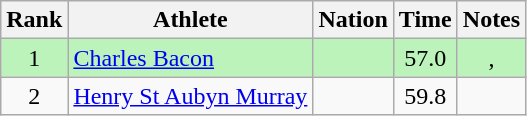<table class="wikitable sortable" style="text-align:center">
<tr>
<th>Rank</th>
<th>Athlete</th>
<th>Nation</th>
<th>Time</th>
<th>Notes</th>
</tr>
<tr bgcolor=bbf3bb>
<td>1</td>
<td align=left><a href='#'>Charles Bacon</a></td>
<td align=left></td>
<td>57.0</td>
<td>, </td>
</tr>
<tr>
<td>2</td>
<td align=left><a href='#'>Henry St Aubyn Murray</a></td>
<td align=left></td>
<td>59.8</td>
<td></td>
</tr>
</table>
